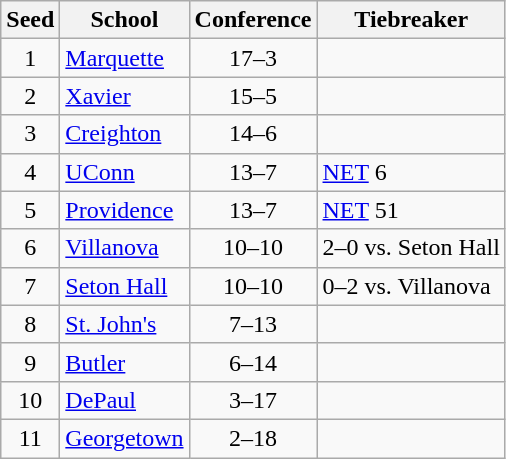<table class="wikitable" style="white-space:nowrap; font-size:100%;text-align:center">
<tr>
<th>Seed</th>
<th>School</th>
<th>Conference</th>
<th>Tiebreaker</th>
</tr>
<tr>
<td>1</td>
<td align="left"><a href='#'>Marquette</a></td>
<td>17–3</td>
<td align="left"></td>
</tr>
<tr>
<td>2</td>
<td align="left"><a href='#'>Xavier</a></td>
<td>15–5</td>
<td align="left"></td>
</tr>
<tr>
<td>3</td>
<td align="left"><a href='#'>Creighton</a></td>
<td>14–6</td>
<td align="left"></td>
</tr>
<tr>
<td>4</td>
<td align="left"><a href='#'>UConn</a></td>
<td>13–7</td>
<td align="left"><a href='#'>NET</a> 6</td>
</tr>
<tr>
<td>5</td>
<td align="left"><a href='#'>Providence</a></td>
<td>13–7</td>
<td align="left"><a href='#'>NET</a> 51</td>
</tr>
<tr>
<td>6</td>
<td align="left"><a href='#'>Villanova</a></td>
<td>10–10</td>
<td align="left">2–0 vs. Seton Hall</td>
</tr>
<tr>
<td>7</td>
<td align="left"><a href='#'>Seton Hall</a></td>
<td>10–10</td>
<td align="left">0–2 vs. Villanova</td>
</tr>
<tr>
<td>8</td>
<td align="left"><a href='#'>St. John's</a></td>
<td>7–13</td>
<td align="left"></td>
</tr>
<tr>
<td>9</td>
<td align="left"><a href='#'>Butler</a></td>
<td>6–14</td>
<td align="left"></td>
</tr>
<tr>
<td>10</td>
<td align="left"><a href='#'>DePaul</a></td>
<td>3–17</td>
<td align="left"></td>
</tr>
<tr>
<td>11</td>
<td align="left"><a href='#'>Georgetown</a></td>
<td>2–18</td>
<td align="left"></td>
</tr>
</table>
